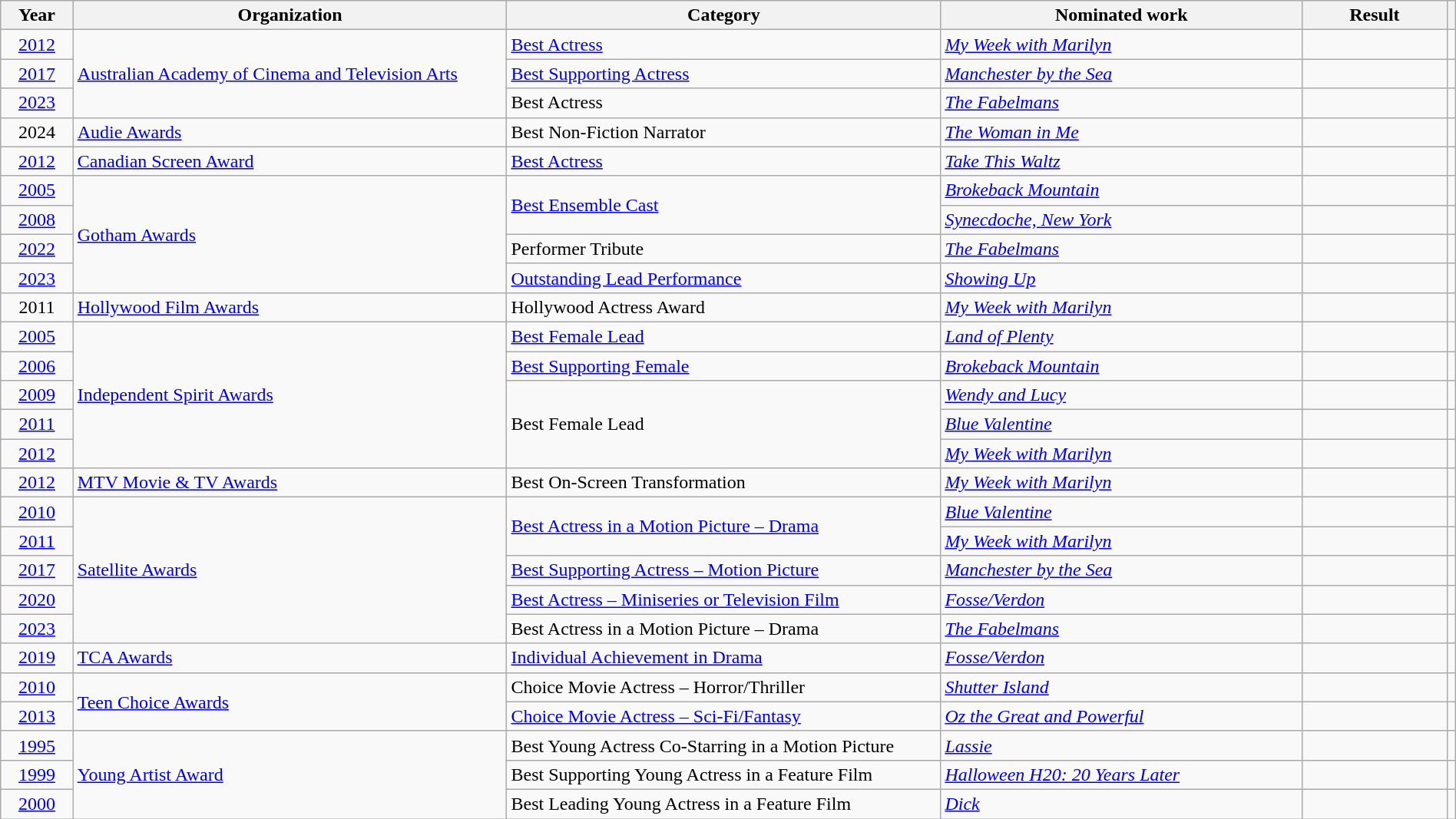<table class="wikitable plainrowheaders" style="width:100%;">
<tr>
<th scope="col" style="width:5%;">Year</th>
<th scope="col" style="width:30%;">Organization</th>
<th scope="col" style="width:30%;">Category</th>
<th scope="col" style="width:25%;">Nominated work</th>
<th scope="col" style="width:15%;">Result</th>
<th scope="col" style="width:5%;"></th>
</tr>
<tr>
<td style="text-align:center;"><a href='#'>2012</a></td>
<td rowspan=3><a href='#'>Australian Academy of Cinema and Television Arts</a></td>
<td><a href='#'>Best Actress</a></td>
<td><em><a href='#'>My Week with Marilyn</a></em></td>
<td></td>
<td style="text-align:center;"></td>
</tr>
<tr>
<td style="text-align:center;"><a href='#'>2017</a></td>
<td><a href='#'>Best Supporting Actress</a></td>
<td><em><a href='#'>Manchester by the Sea</a></em></td>
<td></td>
<td style="text-align:center;"></td>
</tr>
<tr>
<td style="text-align:center;"><a href='#'>2023</a></td>
<td>Best Actress</td>
<td><em><a href='#'>The Fabelmans</a></em></td>
<td></td>
<td></td>
</tr>
<tr>
<td style="text-align:center;">2024</td>
<td><a href='#'>Audie Awards</a></td>
<td>Best Non-Fiction Narrator</td>
<td><em><a href='#'>The Woman in Me</a></em></td>
<td></td>
<td></td>
</tr>
<tr>
<td style="text-align:center;"><a href='#'>2012</a></td>
<td><a href='#'>Canadian Screen Award</a></td>
<td><a href='#'>Best Actress</a></td>
<td><em><a href='#'>Take This Waltz</a></em></td>
<td></td>
<td style="text-align:center;"></td>
</tr>
<tr>
<td style="text-align:center;"><a href='#'>2005</a></td>
<td rowspan=4><a href='#'>Gotham Awards</a></td>
<td rowspan="2"><a href='#'>Best Ensemble Cast</a></td>
<td><em><a href='#'>Brokeback Mountain</a></em></td>
<td></td>
<td style="text-align:center;"></td>
</tr>
<tr>
<td style="text-align:center;"><a href='#'>2008</a></td>
<td><em><a href='#'>Synecdoche, New York</a></em></td>
<td></td>
<td></td>
</tr>
<tr>
<td style="text-align:center;"><a href='#'>2022</a></td>
<td>Performer Tribute</td>
<td><em><a href='#'>The Fabelmans</a></em></td>
<td></td>
<td style="text-align:center;"></td>
</tr>
<tr>
<td style="text-align:center;"><a href='#'>2023</a></td>
<td><a href='#'>Outstanding Lead Performance</a></td>
<td><em><a href='#'>Showing Up</a></em></td>
<td></td>
<td style="text-align:center;"></td>
</tr>
<tr>
<td style="text-align:center;">2011</td>
<td><a href='#'>Hollywood Film Awards</a></td>
<td>Hollywood Actress Award</td>
<td><em><a href='#'>My Week with Marilyn</a></em></td>
<td></td>
<td style="text-align:center;"></td>
</tr>
<tr>
<td style="text-align:center;"><a href='#'>2005</a></td>
<td rowspan=5><a href='#'>Independent Spirit Awards</a></td>
<td><a href='#'>Best Female Lead</a></td>
<td><em><a href='#'>Land of Plenty</a></em></td>
<td></td>
<td style="text-align:center;"></td>
</tr>
<tr>
<td style="text-align:center;"><a href='#'>2006</a></td>
<td><a href='#'>Best Supporting Female</a></td>
<td><em><a href='#'>Brokeback Mountain</a></em></td>
<td></td>
<td style="text-align:center;"></td>
</tr>
<tr>
<td style="text-align:center;"><a href='#'>2009</a></td>
<td rowspan="3">Best Female Lead</td>
<td><em><a href='#'>Wendy and Lucy</a></em></td>
<td></td>
<td style="text-align:center;"></td>
</tr>
<tr>
<td style="text-align:center;"><a href='#'>2011</a></td>
<td><em><a href='#'>Blue Valentine</a></em></td>
<td></td>
<td style="text-align:center;"></td>
</tr>
<tr>
<td style="text-align:center;"><a href='#'>2012</a></td>
<td><em><a href='#'>My Week with Marilyn</a></em></td>
<td></td>
<td style="text-align:center;"></td>
</tr>
<tr>
<td style="text-align:center;"><a href='#'>2012</a></td>
<td><a href='#'>MTV Movie & TV Awards</a></td>
<td>Best On-Screen Transformation</td>
<td><em><a href='#'>My Week with Marilyn</a></em></td>
<td></td>
<td style="text-align:center;"></td>
</tr>
<tr>
<td style="text-align:center;"><a href='#'>2010</a></td>
<td rowspan=5><a href='#'>Satellite Awards</a></td>
<td rowspan="2"><a href='#'>Best Actress in a Motion Picture – Drama</a></td>
<td><em><a href='#'>Blue Valentine</a></em></td>
<td></td>
<td style="text-align:center;"></td>
</tr>
<tr>
<td style="text-align:center;"><a href='#'>2011</a></td>
<td><em><a href='#'>My Week with Marilyn</a></em></td>
<td></td>
<td style="text-align:center;"></td>
</tr>
<tr>
<td style="text-align:center;"><a href='#'>2017</a></td>
<td><a href='#'>Best Supporting Actress – Motion Picture</a></td>
<td><em><a href='#'>Manchester by the Sea</a></em></td>
<td></td>
<td style="text-align:center;"></td>
</tr>
<tr>
<td style="text-align:center;"><a href='#'>2020</a></td>
<td><a href='#'>Best Actress – Miniseries or Television Film</a></td>
<td><em><a href='#'>Fosse/Verdon</a></em></td>
<td></td>
<td style="text-align:center;"></td>
</tr>
<tr>
<td style="text-align:center;"><a href='#'>2023</a></td>
<td>Best Actress in a Motion Picture – Drama</td>
<td><em><a href='#'>The Fabelmans</a></em></td>
<td></td>
<td style="text-align:center;"></td>
</tr>
<tr>
<td style="text-align:center;"><a href='#'>2019</a></td>
<td><a href='#'>TCA Awards</a></td>
<td><a href='#'>Individual Achievement in Drama</a></td>
<td><em><a href='#'>Fosse/Verdon</a></em></td>
<td></td>
<td style="text-align:center;"></td>
</tr>
<tr>
<td style="text-align:center;"><a href='#'>2010</a></td>
<td rowspan=2><a href='#'>Teen Choice Awards</a></td>
<td>Choice Movie Actress – Horror/Thriller</td>
<td><em><a href='#'>Shutter Island</a></em></td>
<td></td>
<td style="text-align:center;"></td>
</tr>
<tr>
<td style="text-align:center;"><a href='#'>2013</a></td>
<td><a href='#'>Choice Movie Actress – Sci-Fi/Fantasy</a></td>
<td><em><a href='#'>Oz the Great and Powerful</a></em></td>
<td></td>
<td style="text-align:center;"></td>
</tr>
<tr>
<td style="text-align:center;"><a href='#'>1995</a></td>
<td rowspan=3><a href='#'>Young Artist Award</a></td>
<td>Best Young Actress Co-Starring in a Motion Picture</td>
<td><em><a href='#'>Lassie</a></em></td>
<td></td>
<td style="text-align:center;"></td>
</tr>
<tr>
<td style="text-align:center;"><a href='#'>1999</a></td>
<td>Best Supporting Young Actress in a Feature Film</td>
<td><em><a href='#'>Halloween H20: 20 Years Later</a></em></td>
<td></td>
<td style="text-align:center;"></td>
</tr>
<tr>
<td style="text-align:center;"><a href='#'>2000</a></td>
<td>Best Leading Young Actress in a Feature Film</td>
<td><em><a href='#'>Dick</a></em></td>
<td></td>
<td style="text-align:center;"></td>
</tr>
</table>
